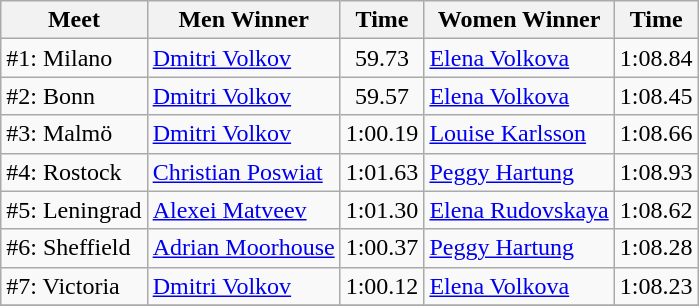<table class=wikitable>
<tr>
<th>Meet</th>
<th>Men Winner</th>
<th>Time</th>
<th>Women Winner</th>
<th>Time</th>
</tr>
<tr>
<td>#1: Milano</td>
<td> <a href='#'>Dmitri Volkov</a></td>
<td align=center>59.73</td>
<td> <a href='#'>Elena Volkova</a></td>
<td align=center>1:08.84</td>
</tr>
<tr>
<td>#2: Bonn</td>
<td> <a href='#'>Dmitri Volkov</a></td>
<td align=center>59.57</td>
<td> <a href='#'>Elena Volkova</a></td>
<td align=center>1:08.45</td>
</tr>
<tr>
<td>#3: Malmö</td>
<td> <a href='#'>Dmitri Volkov</a></td>
<td align=center>1:00.19</td>
<td> <a href='#'>Louise Karlsson</a></td>
<td align=center>1:08.66</td>
</tr>
<tr>
<td>#4: Rostock</td>
<td> <a href='#'>Christian Poswiat</a></td>
<td align=center>1:01.63</td>
<td> <a href='#'>Peggy Hartung</a></td>
<td align=center>1:08.93</td>
</tr>
<tr>
<td>#5: Leningrad</td>
<td> <a href='#'>Alexei Matveev</a></td>
<td align=center>1:01.30</td>
<td> <a href='#'>Elena Rudovskaya</a></td>
<td align=center>1:08.62</td>
</tr>
<tr>
<td>#6: Sheffield</td>
<td> <a href='#'>Adrian Moorhouse</a></td>
<td align=center>1:00.37</td>
<td> <a href='#'>Peggy Hartung</a></td>
<td align=center>1:08.28</td>
</tr>
<tr>
<td>#7: Victoria</td>
<td> <a href='#'>Dmitri Volkov</a></td>
<td align=center>1:00.12</td>
<td> <a href='#'>Elena Volkova</a></td>
<td align=center>1:08.23</td>
</tr>
<tr>
</tr>
</table>
